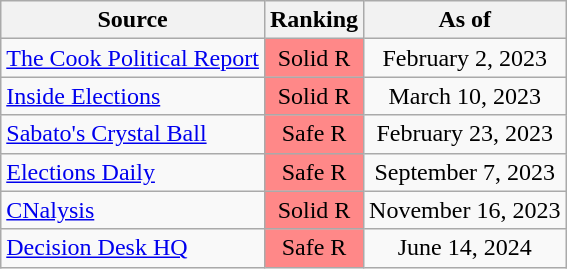<table class="wikitable" style="text-align:center">
<tr>
<th>Source</th>
<th>Ranking</th>
<th>As of</th>
</tr>
<tr>
<td align=left><a href='#'>The Cook Political Report</a></td>
<td style="color:black;background:#f88" data-sort-value=5>Solid R</td>
<td>February 2, 2023</td>
</tr>
<tr>
<td align=left><a href='#'>Inside Elections</a></td>
<td style="color:black;background:#f88" data-sort-value=5>Solid R</td>
<td>March 10, 2023</td>
</tr>
<tr>
<td align=left><a href='#'>Sabato's Crystal Ball</a></td>
<td style="color:black;background:#f88" data-sort-value=4>Safe R</td>
<td>February 23, 2023</td>
</tr>
<tr>
<td align=left><a href='#'>Elections Daily</a></td>
<td style="color:black;background:#f88" data-sort-value=4>Safe R</td>
<td>September 7, 2023</td>
</tr>
<tr>
<td align=left><a href='#'>CNalysis</a></td>
<td style="color:black;background:#f88" data-sort-value=5>Solid R</td>
<td>November 16, 2023</td>
</tr>
<tr>
<td align=left><a href='#'>Decision Desk HQ</a></td>
<td style="color:black;background:#f88" data-sort-value=4>Safe R</td>
<td>June 14, 2024</td>
</tr>
</table>
